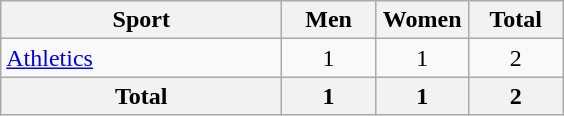<table class="wikitable sortable" style="text-align:center;">
<tr>
<th width=180>Sport</th>
<th width=55>Men</th>
<th width=55>Women</th>
<th width=55>Total</th>
</tr>
<tr>
<td align=left><a href='#'>Athletics</a></td>
<td>1</td>
<td>1</td>
<td>2</td>
</tr>
<tr>
<th>Total</th>
<th>1</th>
<th>1</th>
<th>2</th>
</tr>
</table>
